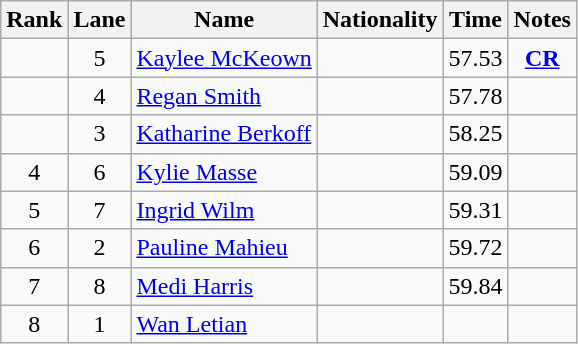<table class="wikitable sortable" style="text-align:center">
<tr>
<th>Rank</th>
<th>Lane</th>
<th>Name</th>
<th>Nationality</th>
<th>Time</th>
<th>Notes</th>
</tr>
<tr>
<td></td>
<td>5</td>
<td align=left><a href='#'>Kaylee McKeown</a></td>
<td align=left></td>
<td>57.53</td>
<td><strong><a href='#'>CR</a></strong></td>
</tr>
<tr>
<td></td>
<td>4</td>
<td align=left><a href='#'>Regan Smith</a></td>
<td align=left></td>
<td>57.78</td>
<td></td>
</tr>
<tr>
<td></td>
<td>3</td>
<td align=left><a href='#'>Katharine Berkoff</a></td>
<td align=left></td>
<td>58.25</td>
<td></td>
</tr>
<tr>
<td>4</td>
<td>6</td>
<td align=left><a href='#'>Kylie Masse</a></td>
<td align=left></td>
<td>59.09</td>
<td></td>
</tr>
<tr>
<td>5</td>
<td>7</td>
<td align=left><a href='#'>Ingrid Wilm</a></td>
<td align=left></td>
<td>59.31</td>
<td></td>
</tr>
<tr>
<td>6</td>
<td>2</td>
<td align=left><a href='#'>Pauline Mahieu</a></td>
<td align=left></td>
<td>59.72</td>
<td></td>
</tr>
<tr>
<td>7</td>
<td>8</td>
<td align=left><a href='#'>Medi Harris</a></td>
<td align=left></td>
<td>59.84</td>
<td></td>
</tr>
<tr>
<td>8</td>
<td>1</td>
<td align=left><a href='#'>Wan Letian</a></td>
<td align=left></td>
<td></td>
<td></td>
</tr>
</table>
